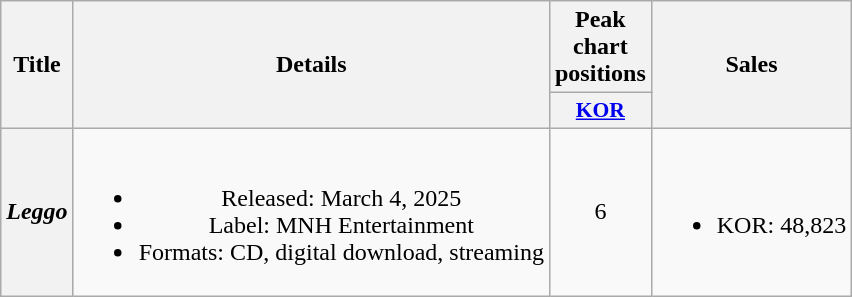<table class="wikitable plainrowheaders" style="text-align:center;">
<tr>
<th rowspan="2">Title</th>
<th rowspan="2">Details</th>
<th scope="col" colspan="1">Peak chart positions</th>
<th rowspan="2">Sales</th>
</tr>
<tr>
<th scope="col" style="font-size:90%; width:2.5em"><a href='#'>KOR</a><br></th>
</tr>
<tr>
<th scope="row"><em>Leggo</em></th>
<td><br><ul><li>Released: March 4, 2025</li><li>Label: MNH Entertainment</li><li>Formats: CD, digital download, streaming</li></ul></td>
<td>6</td>
<td><br><ul><li>KOR: 48,823</li></ul></td>
</tr>
</table>
